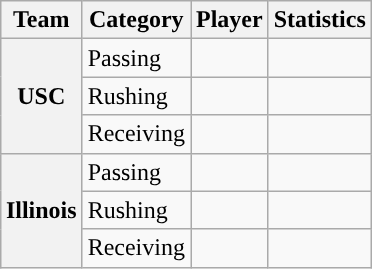<table class="wikitable" style="float:right">
<tr>
<th>Team</th>
<th>Category</th>
<th>Player</th>
<th>Statistics</th>
</tr>
<tr>
<th rowspan=3>USC</th>
<td>Passing</td>
<td></td>
<td></td>
</tr>
<tr>
<td>Rushing</td>
<td></td>
<td></td>
</tr>
<tr>
<td>Receiving</td>
<td></td>
<td></td>
</tr>
<tr>
<th rowspan=3>Illinois</th>
<td>Passing</td>
<td></td>
<td></td>
</tr>
<tr>
<td>Rushing</td>
<td></td>
<td></td>
</tr>
<tr>
<td>Receiving</td>
<td></td>
<td></td>
</tr>
</table>
